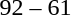<table style="text-align:center">
<tr>
<th width=200></th>
<th width=100></th>
<th width=200></th>
<th></th>
</tr>
<tr>
<td align=right><strong></strong></td>
<td>92 – 61</td>
<td align=left></td>
</tr>
</table>
